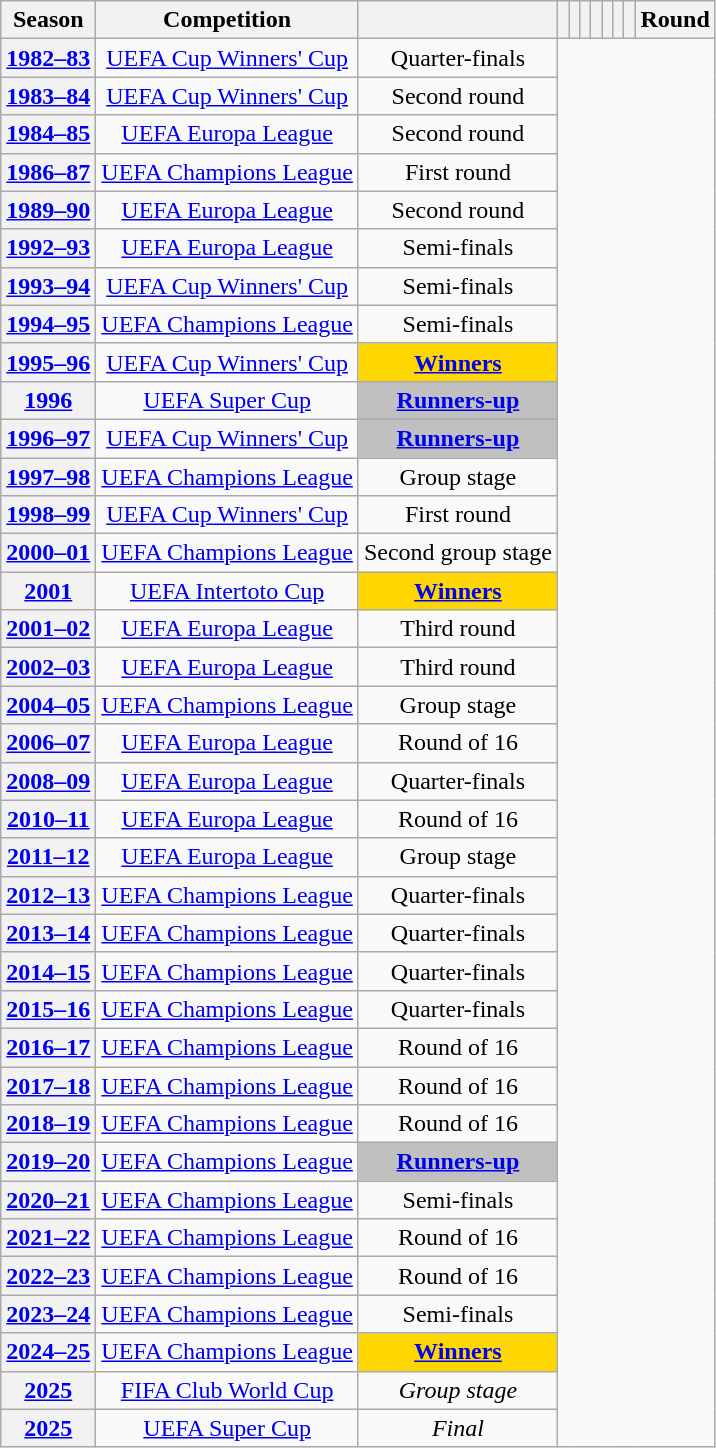<table class="wikitable plainrowheaders sortable" style="text-align:center">
<tr>
<th>Season</th>
<th>Competition</th>
<th></th>
<th></th>
<th></th>
<th></th>
<th></th>
<th></th>
<th></th>
<th></th>
<th>Round</th>
</tr>
<tr>
<th scope=row style=text-align:center><a href='#'>1982–83</a></th>
<td><a href='#'>UEFA Cup Winners' Cup</a><br></td>
<td>Quarter-finals</td>
</tr>
<tr>
<th scope=row style=text-align:center><a href='#'>1983–84</a></th>
<td><a href='#'>UEFA Cup Winners' Cup</a><br></td>
<td>Second round</td>
</tr>
<tr>
<th scope=row style=text-align:center><a href='#'>1984–85</a></th>
<td><a href='#'>UEFA Europa League</a><br></td>
<td>Second round</td>
</tr>
<tr>
<th scope=row style=text-align:center><a href='#'>1986–87</a></th>
<td><a href='#'>UEFA Champions League</a><br></td>
<td>First round</td>
</tr>
<tr>
<th scope=row style=text-align:center><a href='#'>1989–90</a></th>
<td><a href='#'>UEFA Europa League</a><br></td>
<td>Second round</td>
</tr>
<tr>
<th scope=row style=text-align:center><a href='#'>1992–93</a></th>
<td><a href='#'>UEFA Europa League</a><br></td>
<td>Semi-finals</td>
</tr>
<tr>
<th scope=row style=text-align:center><a href='#'>1993–94</a></th>
<td><a href='#'>UEFA Cup Winners' Cup</a><br></td>
<td>Semi-finals</td>
</tr>
<tr>
<th scope=row style=text-align:center><a href='#'>1994–95</a></th>
<td><a href='#'>UEFA Champions League</a><br></td>
<td>Semi-finals</td>
</tr>
<tr>
<th scope=row style=text-align:center><a href='#'>1995–96</a></th>
<td><a href='#'>UEFA Cup Winners' Cup</a><br></td>
<td style=background:gold><strong><a href='#'>Winners</a></strong></td>
</tr>
<tr>
<th scope=row style=text-align:center><a href='#'>1996</a></th>
<td><a href='#'>UEFA Super Cup</a><br></td>
<td style=background:silver><strong><a href='#'>Runners-up</a></strong></td>
</tr>
<tr>
<th scope=row style=text-align:center><a href='#'>1996–97</a></th>
<td><a href='#'>UEFA Cup Winners' Cup</a><br></td>
<td style=background:silver><strong><a href='#'>Runners-up</a></strong></td>
</tr>
<tr>
<th scope=row style=text-align:center><a href='#'>1997–98</a></th>
<td><a href='#'>UEFA Champions League</a><br></td>
<td>Group stage</td>
</tr>
<tr>
<th scope=row style=text-align:center><a href='#'>1998–99</a></th>
<td><a href='#'>UEFA Cup Winners' Cup</a><br></td>
<td>First round</td>
</tr>
<tr>
<th scope=row style=text-align:center><a href='#'>2000–01</a></th>
<td><a href='#'>UEFA Champions League</a><br></td>
<td>Second group stage</td>
</tr>
<tr>
<th scope=row style=text-align:center><a href='#'>2001</a></th>
<td><a href='#'>UEFA Intertoto Cup</a><br></td>
<td style=background:gold><strong><a href='#'>Winners</a></strong></td>
</tr>
<tr>
<th scope=row style=text-align:center><a href='#'>2001–02</a></th>
<td><a href='#'>UEFA Europa League</a><br></td>
<td>Third round</td>
</tr>
<tr>
<th scope=row style=text-align:center><a href='#'>2002–03</a></th>
<td><a href='#'>UEFA Europa League</a><br></td>
<td>Third round</td>
</tr>
<tr>
<th scope=row style=text-align:center><a href='#'>2004–05</a></th>
<td><a href='#'>UEFA Champions League</a><br></td>
<td>Group stage</td>
</tr>
<tr>
<th scope=row style=text-align:center><a href='#'>2006–07</a></th>
<td><a href='#'>UEFA Europa League</a><br></td>
<td>Round of 16</td>
</tr>
<tr>
<th scope=row style=text-align:center><a href='#'>2008–09</a></th>
<td><a href='#'>UEFA Europa League</a><br></td>
<td>Quarter-finals</td>
</tr>
<tr>
<th scope=row style=text-align:center><a href='#'>2010–11</a></th>
<td><a href='#'>UEFA Europa League</a><br></td>
<td>Round of 16</td>
</tr>
<tr>
<th scope=row style=text-align:center><a href='#'>2011–12</a></th>
<td><a href='#'>UEFA Europa League</a><br></td>
<td>Group stage</td>
</tr>
<tr>
<th scope=row style=text-align:center><a href='#'>2012–13</a></th>
<td><a href='#'>UEFA Champions League</a><br></td>
<td>Quarter-finals</td>
</tr>
<tr>
<th scope=row style=text-align:center><a href='#'>2013–14</a></th>
<td><a href='#'>UEFA Champions League</a><br></td>
<td>Quarter-finals</td>
</tr>
<tr>
<th scope=row style=text-align:center><a href='#'>2014–15</a></th>
<td><a href='#'>UEFA Champions League</a><br></td>
<td>Quarter-finals</td>
</tr>
<tr>
<th scope=row style=text-align:center><a href='#'>2015–16</a></th>
<td><a href='#'>UEFA Champions League</a><br></td>
<td>Quarter-finals</td>
</tr>
<tr>
<th scope=row style=text-align:center><a href='#'>2016–17</a></th>
<td><a href='#'>UEFA Champions League</a><br></td>
<td>Round of 16</td>
</tr>
<tr>
<th scope=row style=text-align:center><a href='#'>2017–18</a></th>
<td><a href='#'>UEFA Champions League</a><br></td>
<td>Round of 16</td>
</tr>
<tr>
<th scope=row style=text-align:center><a href='#'>2018–19</a></th>
<td><a href='#'>UEFA Champions League</a><br></td>
<td>Round of 16</td>
</tr>
<tr>
<th scope=row style=text-align:center><a href='#'>2019–20</a></th>
<td><a href='#'>UEFA Champions League</a><br></td>
<td style=background:silver><strong><a href='#'>Runners-up</a></strong></td>
</tr>
<tr>
<th scope=row style=text-align:center><a href='#'>2020–21</a></th>
<td><a href='#'>UEFA Champions League</a><br></td>
<td>Semi-finals</td>
</tr>
<tr>
<th scope=row style=text-align:center><a href='#'>2021–22</a></th>
<td><a href='#'>UEFA Champions League</a><br></td>
<td>Round of 16</td>
</tr>
<tr>
<th scope=row style=text-align:center><a href='#'>2022–23</a></th>
<td><a href='#'>UEFA Champions League</a><br></td>
<td>Round of 16</td>
</tr>
<tr>
<th scope=row style=text-align:center><a href='#'>2023–24</a></th>
<td><a href='#'>UEFA Champions League</a><br></td>
<td>Semi-finals</td>
</tr>
<tr>
<th scope=row style=text-align:center><a href='#'>2024–25</a></th>
<td><a href='#'>UEFA Champions League</a><br></td>
<td style=background:gold><strong><a href='#'>Winners</a></strong></td>
</tr>
<tr>
<th scope=row style=text-align:center><a href='#'>2025</a></th>
<td><a href='#'>FIFA Club World Cup</a><br></td>
<td><em>Group stage</em></td>
</tr>
<tr>
<th scope=row style=text-align:center><a href='#'>2025</a></th>
<td><a href='#'>UEFA Super Cup</a><br></td>
<td><em>Final</em></td>
</tr>
</table>
